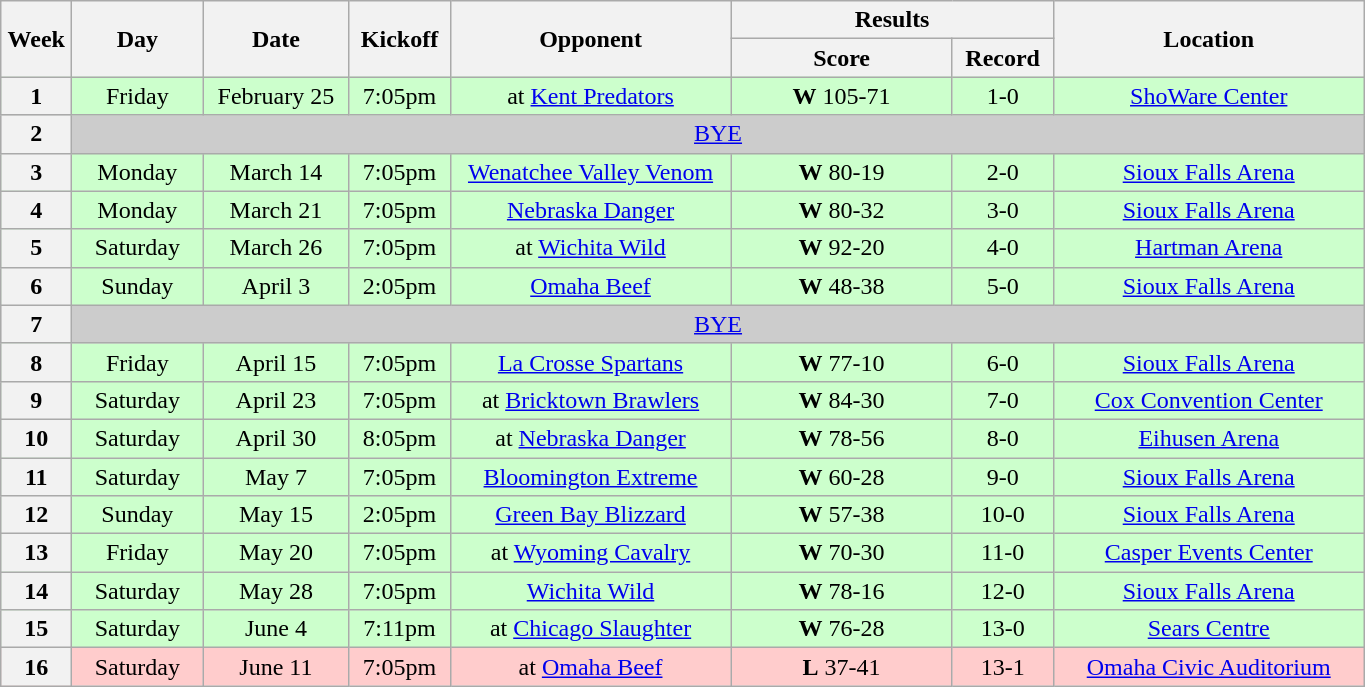<table class="wikitable">
<tr>
<th rowspan="2" width="40">Week</th>
<th rowspan="2" width="80">Day</th>
<th rowspan="2" width="90">Date</th>
<th rowspan="2" width="60">Kickoff</th>
<th rowspan="2" width="180">Opponent</th>
<th colspan="2" width="200">Results</th>
<th rowspan="2" width="200">Location</th>
</tr>
<tr>
<th width="140">Score</th>
<th width="60">Record</th>
</tr>
<tr align="center" bgcolor="#CCFFCC">
<th>1</th>
<td>Friday</td>
<td>February 25</td>
<td>7:05pm</td>
<td>at <a href='#'>Kent Predators</a></td>
<td><strong>W</strong> 105-71</td>
<td>1-0</td>
<td><a href='#'>ShoWare Center</a></td>
</tr>
<tr align="center" bgcolor="#CCCCCC">
<th>2</th>
<td colSpan=7><a href='#'>BYE</a></td>
</tr>
<tr align="center" bgcolor="#CCFFCC">
<th>3</th>
<td>Monday</td>
<td>March 14</td>
<td>7:05pm</td>
<td><a href='#'>Wenatchee Valley Venom</a></td>
<td><strong>W</strong> 80-19</td>
<td>2-0</td>
<td><a href='#'>Sioux Falls Arena</a></td>
</tr>
<tr align="center" bgcolor="#CCFFCC">
<th>4</th>
<td>Monday</td>
<td>March 21</td>
<td>7:05pm</td>
<td><a href='#'>Nebraska Danger</a></td>
<td><strong>W</strong> 80-32</td>
<td>3-0</td>
<td><a href='#'>Sioux Falls Arena</a></td>
</tr>
<tr align="center" bgcolor="#CCFFCC">
<th>5</th>
<td>Saturday</td>
<td>March 26</td>
<td>7:05pm</td>
<td>at <a href='#'>Wichita Wild</a></td>
<td><strong>W</strong> 92-20</td>
<td>4-0</td>
<td><a href='#'>Hartman Arena</a></td>
</tr>
<tr align="center" bgcolor="#CCFFCC">
<th>6</th>
<td>Sunday</td>
<td>April 3</td>
<td>2:05pm</td>
<td><a href='#'>Omaha Beef</a></td>
<td><strong>W</strong> 48-38</td>
<td>5-0</td>
<td><a href='#'>Sioux Falls Arena</a></td>
</tr>
<tr align="center" bgcolor="#CCCCCC">
<th>7</th>
<td colSpan=7><a href='#'>BYE</a></td>
</tr>
<tr align="center" bgcolor="#CCFFCC">
<th>8</th>
<td>Friday</td>
<td>April 15</td>
<td>7:05pm</td>
<td><a href='#'>La Crosse Spartans</a></td>
<td><strong>W</strong> 77-10</td>
<td>6-0</td>
<td><a href='#'>Sioux Falls Arena</a></td>
</tr>
<tr align="center" bgcolor="#CCFFCC">
<th>9</th>
<td>Saturday</td>
<td>April 23</td>
<td>7:05pm</td>
<td>at <a href='#'>Bricktown Brawlers</a></td>
<td><strong>W</strong> 84-30</td>
<td>7-0</td>
<td><a href='#'>Cox Convention Center</a></td>
</tr>
<tr align="center" bgcolor="#CCFFCC">
<th>10</th>
<td>Saturday</td>
<td>April 30</td>
<td>8:05pm</td>
<td>at <a href='#'>Nebraska Danger</a></td>
<td><strong>W</strong> 78-56</td>
<td>8-0</td>
<td><a href='#'>Eihusen Arena</a></td>
</tr>
<tr align="center" bgcolor="#CCFFCC">
<th>11</th>
<td>Saturday</td>
<td>May 7</td>
<td>7:05pm</td>
<td><a href='#'>Bloomington Extreme</a></td>
<td><strong>W</strong> 60-28</td>
<td>9-0</td>
<td><a href='#'>Sioux Falls Arena</a></td>
</tr>
<tr align="center" bgcolor="#CCFFCC">
<th>12</th>
<td>Sunday</td>
<td>May 15</td>
<td>2:05pm</td>
<td><a href='#'>Green Bay Blizzard</a></td>
<td><strong>W</strong> 57-38</td>
<td>10-0</td>
<td><a href='#'>Sioux Falls Arena</a></td>
</tr>
<tr align="center" bgcolor="#CCFFCC">
<th>13</th>
<td>Friday</td>
<td>May 20</td>
<td>7:05pm</td>
<td>at <a href='#'>Wyoming Cavalry</a></td>
<td><strong>W</strong> 70-30</td>
<td>11-0</td>
<td><a href='#'>Casper Events Center</a></td>
</tr>
<tr align="center" bgcolor="#CCFFCC">
<th>14</th>
<td>Saturday</td>
<td>May 28</td>
<td>7:05pm</td>
<td><a href='#'>Wichita Wild</a></td>
<td><strong>W</strong> 78-16</td>
<td>12-0</td>
<td><a href='#'>Sioux Falls Arena</a></td>
</tr>
<tr align="center" bgcolor="#CCFFCC">
<th>15</th>
<td>Saturday</td>
<td>June 4</td>
<td>7:11pm</td>
<td>at <a href='#'>Chicago Slaughter</a></td>
<td><strong>W</strong> 76-28</td>
<td>13-0</td>
<td><a href='#'>Sears Centre</a></td>
</tr>
<tr align="center" bgcolor="#FFCCCC">
<th>16</th>
<td>Saturday</td>
<td>June 11</td>
<td>7:05pm</td>
<td>at <a href='#'>Omaha Beef</a></td>
<td><strong>L</strong> 37-41</td>
<td>13-1</td>
<td><a href='#'>Omaha Civic Auditorium</a></td>
</tr>
</table>
